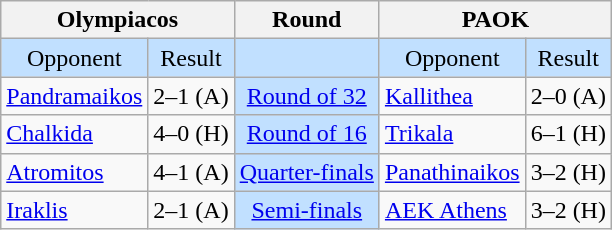<table class="wikitable" style="text-align:center">
<tr>
<th colspan="2">Olympiacos</th>
<th>Round</th>
<th colspan="2">PAOK</th>
</tr>
<tr style="background:#C1E0FF">
<td>Opponent</td>
<td>Result</td>
<td></td>
<td>Opponent</td>
<td>Result</td>
</tr>
<tr>
<td style="text-align:left"><a href='#'>Pandramaikos</a></td>
<td>2–1 (A)</td>
<td style="background:#C1E0FF"><a href='#'>Round of 32</a></td>
<td style="text-align:left"><a href='#'>Kallithea</a></td>
<td>2–0 (A)</td>
</tr>
<tr>
<td style="text-align:left"><a href='#'>Chalkida</a></td>
<td>4–0 (H)</td>
<td style="background:#C1E0FF"><a href='#'>Round of 16</a></td>
<td style="text-align:left"><a href='#'>Trikala</a></td>
<td>6–1 (H)</td>
</tr>
<tr>
<td style="text-align:left"><a href='#'>Atromitos</a></td>
<td>4–1 (A)</td>
<td style="background:#C1E0FF"><a href='#'>Quarter-finals</a></td>
<td style="text-align:left"><a href='#'>Panathinaikos</a></td>
<td>3–2 (H)</td>
</tr>
<tr>
<td style="text-align:left"><a href='#'>Iraklis</a></td>
<td>2–1 (A)</td>
<td style="background:#C1E0FF"><a href='#'>Semi-finals</a></td>
<td style="text-align:left"><a href='#'>AEK Athens</a></td>
<td>3–2 (H)</td>
</tr>
</table>
